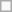<table class="wikitable" border="0">
<tr>
<td></td>
</tr>
</table>
